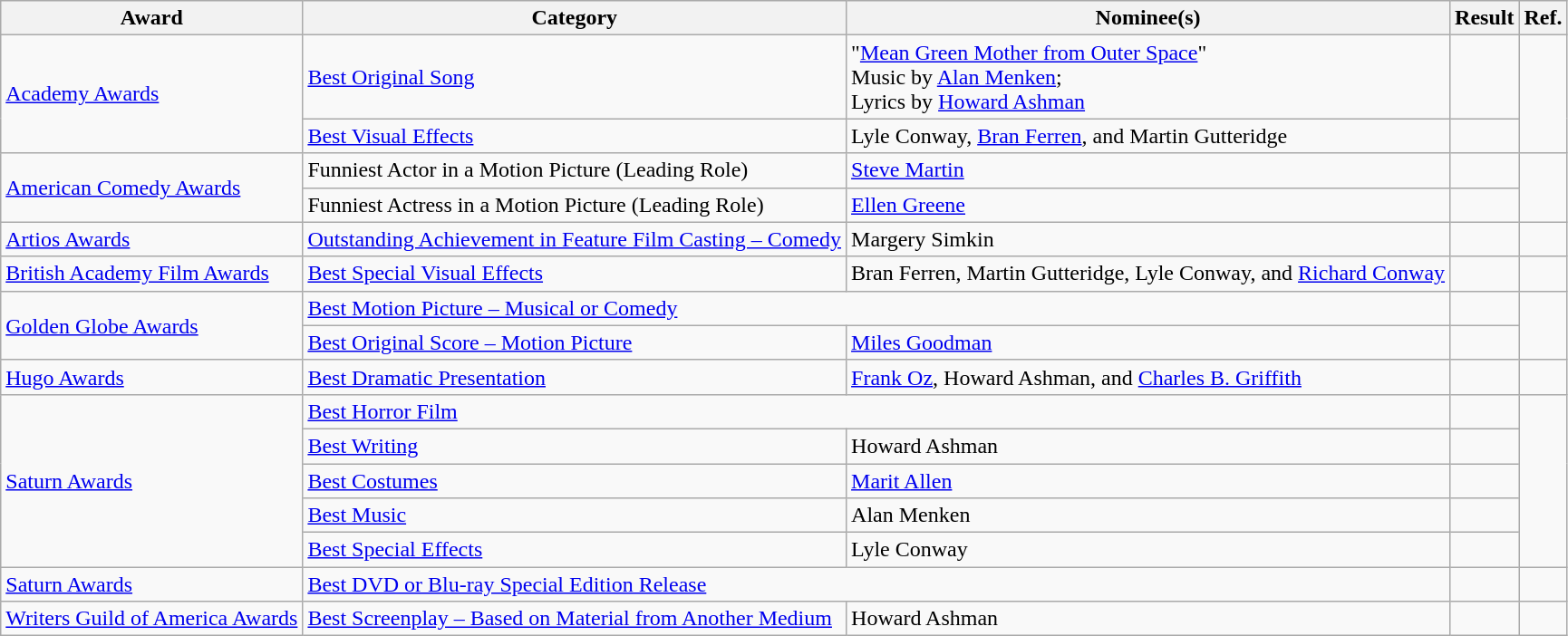<table class="wikitable plainrowheaders">
<tr>
<th scope="col">Award</th>
<th scope="col">Category</th>
<th scope="col">Nominee(s)</th>
<th scope="col">Result</th>
<th scope="col">Ref.</th>
</tr>
<tr>
<td scope="row" rowspan="2"><a href='#'>Academy Awards</a></td>
<td><a href='#'>Best Original Song</a></td>
<td>"<a href='#'>Mean Green Mother from Outer Space</a>" <br> Music by <a href='#'>Alan Menken</a>; <br> Lyrics by <a href='#'>Howard Ashman</a></td>
<td></td>
<td align="center" rowspan="2"></td>
</tr>
<tr>
<td><a href='#'>Best Visual Effects</a></td>
<td>Lyle Conway, <a href='#'>Bran Ferren</a>, and Martin Gutteridge</td>
<td></td>
</tr>
<tr>
<td scope="row" rowspan="2"><a href='#'>American Comedy Awards</a></td>
<td>Funniest Actor in a Motion Picture (Leading Role)</td>
<td><a href='#'>Steve Martin</a></td>
<td></td>
<td align="center" rowspan="2"></td>
</tr>
<tr>
<td>Funniest Actress in a Motion Picture (Leading Role)</td>
<td><a href='#'>Ellen Greene</a></td>
<td></td>
</tr>
<tr>
<td scope="row"><a href='#'>Artios Awards</a></td>
<td><a href='#'>Outstanding Achievement in Feature Film Casting – Comedy</a></td>
<td>Margery Simkin</td>
<td></td>
<td align="center"></td>
</tr>
<tr>
<td scope="row"><a href='#'>British Academy Film Awards</a></td>
<td><a href='#'>Best Special Visual Effects</a></td>
<td>Bran Ferren, Martin Gutteridge, Lyle Conway, and <a href='#'>Richard Conway</a></td>
<td></td>
<td align="center"></td>
</tr>
<tr>
<td scope="row" rowspan="2"><a href='#'>Golden Globe Awards</a></td>
<td colspan="2"><a href='#'>Best Motion Picture – Musical or Comedy</a></td>
<td></td>
<td align="center" rowspan="2"></td>
</tr>
<tr>
<td><a href='#'>Best Original Score – Motion Picture</a></td>
<td><a href='#'>Miles Goodman</a></td>
<td></td>
</tr>
<tr>
<td scope="row"><a href='#'>Hugo Awards</a></td>
<td><a href='#'>Best Dramatic Presentation</a></td>
<td><a href='#'>Frank Oz</a>, Howard Ashman, and <a href='#'>Charles B. Griffith</a></td>
<td></td>
<td align="center"></td>
</tr>
<tr>
<td scope="row" rowspan="5"><a href='#'>Saturn Awards </a></td>
<td colspan="2"><a href='#'>Best Horror Film</a></td>
<td></td>
<td align="center" rowspan="5"></td>
</tr>
<tr>
<td><a href='#'>Best Writing</a></td>
<td>Howard Ashman</td>
<td></td>
</tr>
<tr>
<td><a href='#'>Best Costumes</a></td>
<td><a href='#'>Marit Allen</a></td>
<td></td>
</tr>
<tr>
<td><a href='#'>Best Music</a></td>
<td>Alan Menken</td>
<td></td>
</tr>
<tr>
<td><a href='#'>Best Special Effects</a></td>
<td>Lyle Conway</td>
<td></td>
</tr>
<tr>
<td scope="row"><a href='#'>Saturn Awards </a></td>
<td colspan="2"><a href='#'>Best DVD or Blu-ray Special Edition Release</a></td>
<td></td>
<td align="center"></td>
</tr>
<tr>
<td scope="row"><a href='#'>Writers Guild of America Awards</a></td>
<td><a href='#'>Best Screenplay – Based on Material from Another Medium</a></td>
<td>Howard Ashman</td>
<td></td>
<td align="center"></td>
</tr>
</table>
